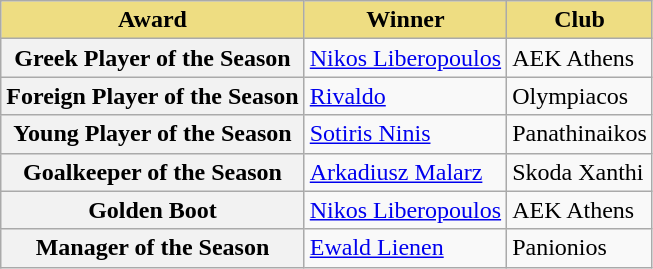<table class="wikitable">
<tr>
<th style="background-color: #eedd82">Award</th>
<th style="background-color: #eedd82">Winner</th>
<th style="background-color: #eedd82">Club</th>
</tr>
<tr>
<th>Greek Player of the Season</th>
<td> <a href='#'>Nikos Liberopoulos</a></td>
<td>AEK Athens</td>
</tr>
<tr>
<th>Foreign Player of the Season</th>
<td> <a href='#'>Rivaldo</a></td>
<td>Olympiacos</td>
</tr>
<tr>
<th>Young Player of the Season</th>
<td> <a href='#'>Sotiris Ninis</a></td>
<td>Panathinaikos</td>
</tr>
<tr>
<th>Goalkeeper of the Season</th>
<td> <a href='#'>Arkadiusz Malarz</a></td>
<td>Skoda Xanthi</td>
</tr>
<tr>
<th>Golden Boot</th>
<td> <a href='#'>Nikos Liberopoulos</a></td>
<td>AEK Athens</td>
</tr>
<tr>
<th>Manager of the Season</th>
<td> <a href='#'>Ewald Lienen</a></td>
<td>Panionios</td>
</tr>
</table>
